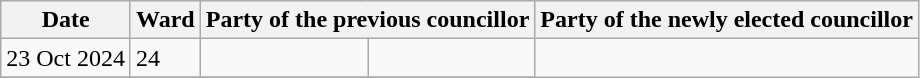<table class="wikitable">
<tr>
<th>Date</th>
<th>Ward</th>
<th colspan=2>Party of the previous councillor</th>
<th colspan=2>Party of the newly elected councillor</th>
</tr>
<tr>
<td>23 Oct 2024</td>
<td>24</td>
<td></td>
<td></td>
</tr>
<tr>
</tr>
</table>
